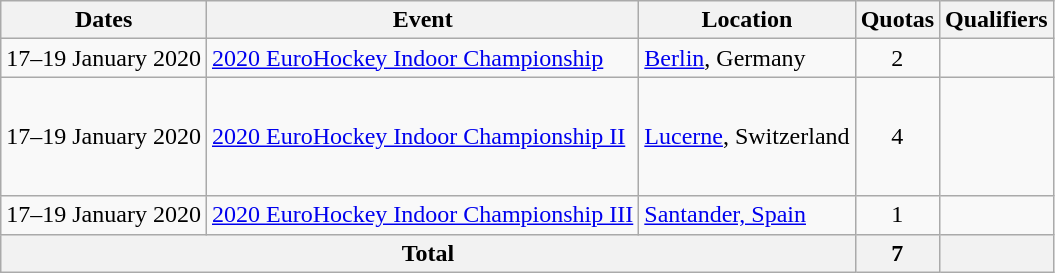<table class="wikitable">
<tr>
<th>Dates</th>
<th>Event</th>
<th>Location</th>
<th>Quotas</th>
<th>Qualifiers</th>
</tr>
<tr>
<td>17–19 January 2020</td>
<td><a href='#'>2020 EuroHockey Indoor Championship</a></td>
<td><a href='#'>Berlin</a>, Germany</td>
<td align=center>2</td>
<td><br></td>
</tr>
<tr>
<td>17–19 January 2020</td>
<td><a href='#'>2020 EuroHockey Indoor Championship II</a></td>
<td><a href='#'>Lucerne</a>, Switzerland</td>
<td align=center>4</td>
<td><br><s></s><br><br><br></td>
</tr>
<tr>
<td>17–19 January 2020</td>
<td><a href='#'>2020 EuroHockey Indoor Championship III</a></td>
<td><a href='#'>Santander, Spain</a></td>
<td align=center>1</td>
<td></td>
</tr>
<tr>
<th colspan=3>Total</th>
<th>7</th>
<th></th>
</tr>
</table>
